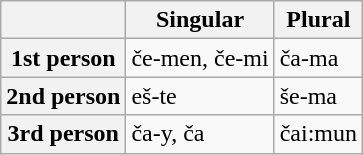<table class="wikitable">
<tr>
<th></th>
<th>Singular</th>
<th>Plural</th>
</tr>
<tr>
<th>1st person</th>
<td>če-men, če-mi</td>
<td>ča-ma</td>
</tr>
<tr>
<th>2nd person</th>
<td>eš-te</td>
<td>še-ma</td>
</tr>
<tr>
<th>3rd person</th>
<td>ča-y, ča</td>
<td>čai:mun</td>
</tr>
</table>
